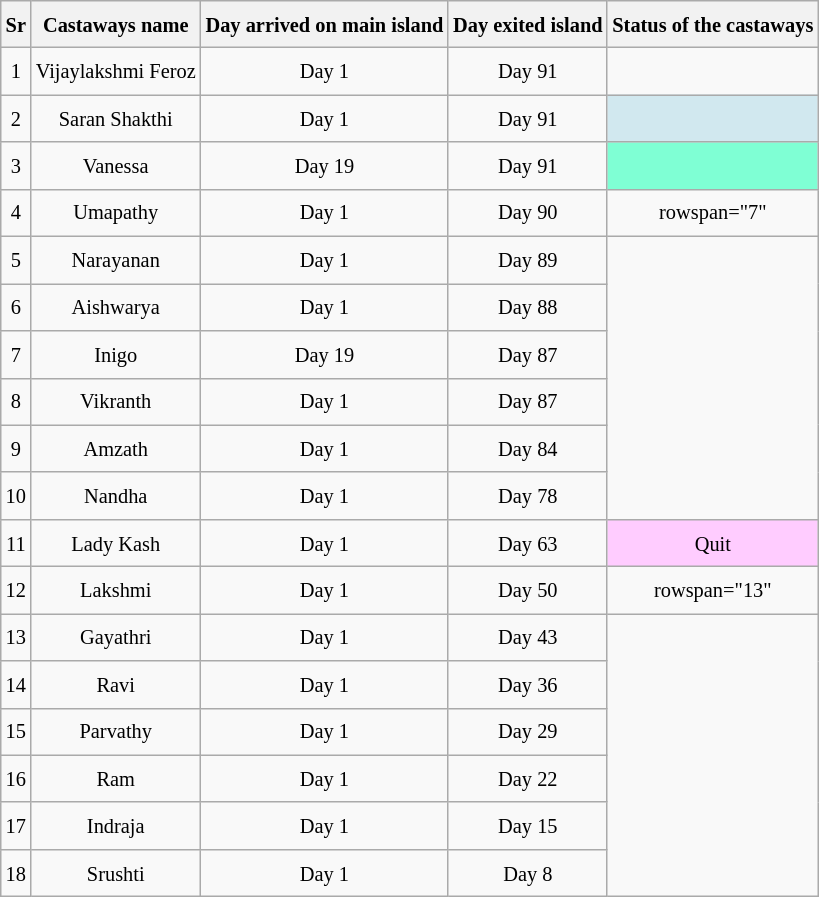<table class="wikitable sortable" style=" text-align:center; font-size:85%;  line-height:25px; width:auto;">
<tr>
<th scope="col">Sr</th>
<th scope="col">Castaways name</th>
<th scope="col">Day arrived on main island</th>
<th scope="col">Day exited island</th>
<th scope="col">Status of the castaways</th>
</tr>
<tr>
<td>1</td>
<td>Vijaylakshmi Feroz</td>
<td>Day 1</td>
<td>Day 91</td>
<td></td>
</tr>
<tr>
<td>2</td>
<td>Saran Shakthi</td>
<td>Day 1</td>
<td>Day 91</td>
<td style="background:#D1E8EF;"></td>
</tr>
<tr>
<td>3</td>
<td>Vanessa</td>
<td>Day 19</td>
<td>Day 91</td>
<td style="background:#7FFFD4;"></td>
</tr>
<tr>
<td>4</td>
<td>Umapathy</td>
<td>Day 1</td>
<td>Day 90</td>
<td>rowspan="7"</td>
</tr>
<tr>
<td>5</td>
<td>Narayanan</td>
<td>Day 1</td>
<td>Day 89</td>
</tr>
<tr>
<td>6</td>
<td>Aishwarya</td>
<td>Day 1</td>
<td>Day 88</td>
</tr>
<tr>
<td>7</td>
<td>Inigo</td>
<td>Day 19</td>
<td>Day 87</td>
</tr>
<tr>
<td>8</td>
<td>Vikranth</td>
<td>Day 1</td>
<td>Day 87</td>
</tr>
<tr>
<td>9</td>
<td>Amzath</td>
<td>Day 1</td>
<td>Day 84</td>
</tr>
<tr>
<td>10</td>
<td>Nandha</td>
<td>Day 1</td>
<td>Day 78</td>
</tr>
<tr>
<td>11</td>
<td>Lady Kash</td>
<td>Day 1</td>
<td>Day 63</td>
<td style="background:#fcf;">Quit</td>
</tr>
<tr>
<td>12</td>
<td>Lakshmi</td>
<td>Day 1</td>
<td>Day 50</td>
<td>rowspan="13"</td>
</tr>
<tr>
<td>13</td>
<td>Gayathri</td>
<td>Day 1</td>
<td>Day 43</td>
</tr>
<tr>
<td>14</td>
<td>Ravi</td>
<td>Day 1</td>
<td>Day 36</td>
</tr>
<tr>
<td>15</td>
<td>Parvathy</td>
<td>Day 1</td>
<td>Day 29</td>
</tr>
<tr>
<td>16</td>
<td>Ram</td>
<td>Day 1</td>
<td>Day 22</td>
</tr>
<tr>
<td>17</td>
<td>Indraja</td>
<td>Day 1</td>
<td>Day 15</td>
</tr>
<tr>
<td>18</td>
<td>Srushti</td>
<td>Day 1</td>
<td>Day 8</td>
</tr>
</table>
